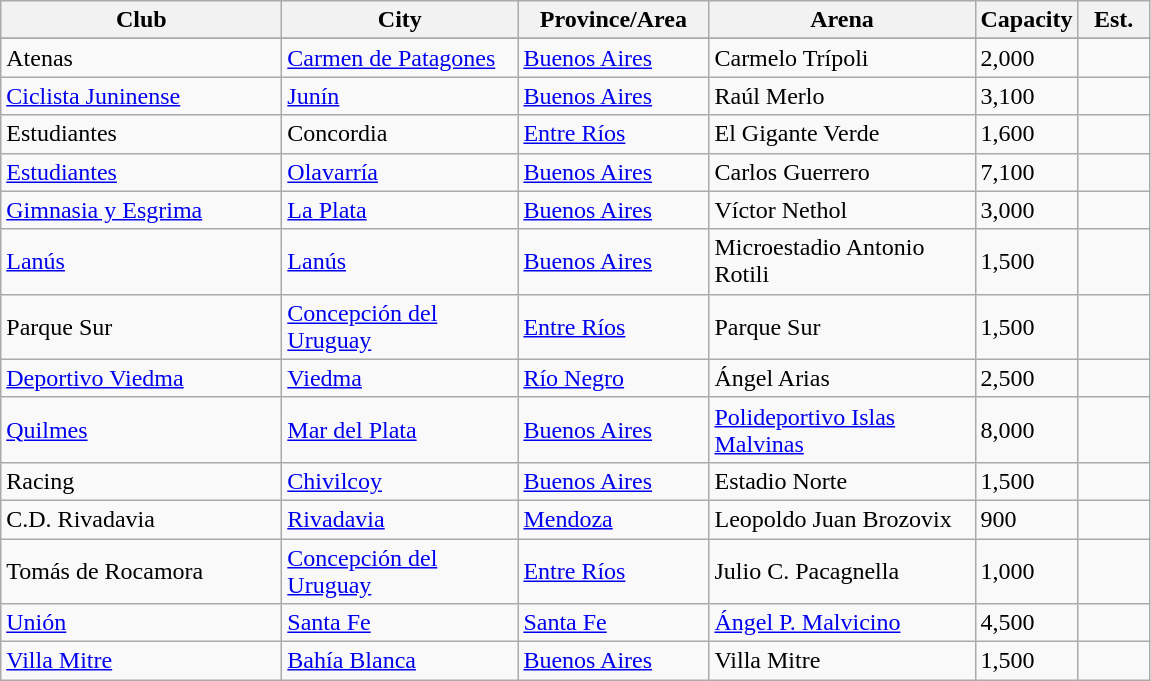<table class="wikitable sortable" style="text-align:left">
<tr>
<th width=180px>Club</th>
<th width=150px>City</th>
<th width=120px>Province/Area</th>
<th width=170px>Arena</th>
<th width=40px>Capacity</th>
<th width=40px>Est.</th>
</tr>
<tr>
</tr>
<tr>
<td>Atenas</td>
<td><a href='#'>Carmen de Patagones</a></td>
<td><a href='#'>Buenos Aires</a></td>
<td>Carmelo Trípoli</td>
<td>2,000</td>
<td></td>
</tr>
<tr>
<td><a href='#'>Ciclista Juninense</a></td>
<td><a href='#'>Junín</a></td>
<td><a href='#'>Buenos Aires</a></td>
<td>Raúl Merlo</td>
<td>3,100</td>
<td></td>
</tr>
<tr>
<td>Estudiantes</td>
<td>Concordia</td>
<td><a href='#'>Entre Ríos</a></td>
<td>El Gigante Verde</td>
<td>1,600</td>
<td></td>
</tr>
<tr>
<td><a href='#'>Estudiantes</a></td>
<td><a href='#'>Olavarría</a></td>
<td><a href='#'>Buenos Aires</a></td>
<td>Carlos Guerrero</td>
<td>7,100</td>
<td></td>
</tr>
<tr>
<td><a href='#'>Gimnasia y Esgrima</a></td>
<td><a href='#'>La Plata</a></td>
<td><a href='#'>Buenos Aires</a></td>
<td>Víctor Nethol</td>
<td>3,000</td>
<td></td>
</tr>
<tr>
<td><a href='#'>Lanús</a></td>
<td><a href='#'>Lanús</a></td>
<td><a href='#'>Buenos Aires</a></td>
<td>Microestadio Antonio Rotili</td>
<td>1,500</td>
<td></td>
</tr>
<tr>
<td>Parque Sur</td>
<td><a href='#'>Concepción del Uruguay</a></td>
<td><a href='#'>Entre Ríos</a></td>
<td>Parque Sur</td>
<td>1,500</td>
<td></td>
</tr>
<tr>
<td><a href='#'>Deportivo Viedma</a></td>
<td><a href='#'>Viedma</a></td>
<td><a href='#'>Río Negro</a></td>
<td>Ángel Arias</td>
<td>2,500</td>
<td></td>
</tr>
<tr>
<td><a href='#'>Quilmes</a></td>
<td><a href='#'>Mar del Plata</a></td>
<td><a href='#'>Buenos Aires</a></td>
<td><a href='#'>Polideportivo Islas Malvinas</a></td>
<td>8,000</td>
<td></td>
</tr>
<tr>
<td>Racing</td>
<td><a href='#'>Chivilcoy</a></td>
<td><a href='#'>Buenos Aires</a></td>
<td>Estadio Norte</td>
<td>1,500</td>
<td></td>
</tr>
<tr>
<td>C.D. Rivadavia</td>
<td><a href='#'>Rivadavia</a></td>
<td><a href='#'>Mendoza</a></td>
<td>Leopoldo Juan Brozovix</td>
<td>900</td>
<td></td>
</tr>
<tr>
<td>Tomás de Rocamora</td>
<td><a href='#'>Concepción del Uruguay</a></td>
<td><a href='#'>Entre Ríos</a></td>
<td>Julio C. Pacagnella</td>
<td>1,000</td>
<td></td>
</tr>
<tr>
<td><a href='#'>Unión</a></td>
<td><a href='#'>Santa Fe</a></td>
<td><a href='#'>Santa Fe</a></td>
<td><a href='#'>Ángel P. Malvicino</a></td>
<td>4,500</td>
<td></td>
</tr>
<tr>
<td><a href='#'>Villa Mitre</a></td>
<td><a href='#'>Bahía Blanca</a></td>
<td><a href='#'>Buenos Aires</a></td>
<td>Villa Mitre</td>
<td>1,500</td>
<td></td>
</tr>
</table>
